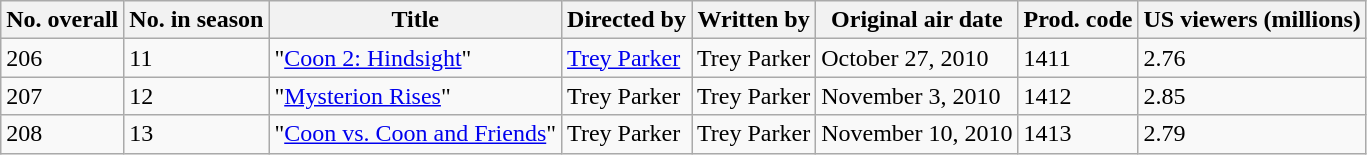<table class="wikitable">
<tr>
<th>No. overall</th>
<th>No. in season</th>
<th>Title</th>
<th>Directed by</th>
<th>Written by</th>
<th>Original air date</th>
<th>Prod. code</th>
<th>US viewers (millions)</th>
</tr>
<tr>
<td>206</td>
<td>11</td>
<td>"<a href='#'>Coon 2: Hindsight</a>"</td>
<td><a href='#'>Trey Parker</a></td>
<td>Trey Parker</td>
<td>October 27, 2010</td>
<td>1411</td>
<td>2.76</td>
</tr>
<tr>
<td>207</td>
<td>12</td>
<td>"<a href='#'>Mysterion Rises</a>"</td>
<td>Trey Parker</td>
<td>Trey Parker</td>
<td>November 3, 2010</td>
<td>1412</td>
<td>2.85</td>
</tr>
<tr>
<td>208</td>
<td>13</td>
<td>"<a href='#'>Coon vs. Coon and Friends</a>"</td>
<td>Trey Parker</td>
<td>Trey Parker</td>
<td>November 10, 2010</td>
<td>1413</td>
<td>2.79</td>
</tr>
</table>
